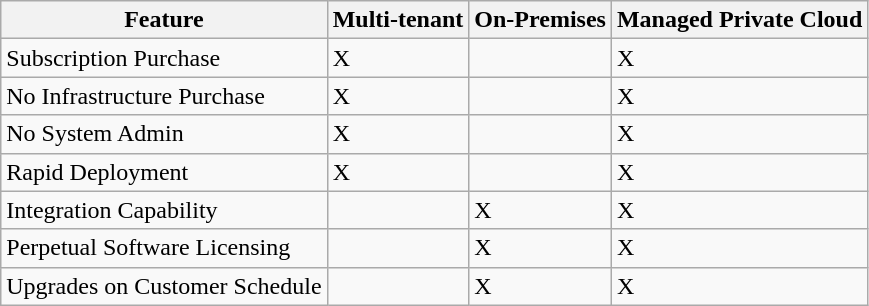<table class="wikitable">
<tr>
<th>Feature</th>
<th>Multi-tenant</th>
<th>On-Premises</th>
<th>Managed Private Cloud</th>
</tr>
<tr>
<td>Subscription Purchase</td>
<td>X</td>
<td></td>
<td>X</td>
</tr>
<tr>
<td>No Infrastructure Purchase</td>
<td>X</td>
<td></td>
<td>X</td>
</tr>
<tr>
<td>No System Admin</td>
<td>X</td>
<td></td>
<td>X</td>
</tr>
<tr>
<td>Rapid Deployment</td>
<td>X</td>
<td></td>
<td>X</td>
</tr>
<tr>
<td>Integration Capability</td>
<td></td>
<td>X</td>
<td>X</td>
</tr>
<tr>
<td>Perpetual Software Licensing</td>
<td></td>
<td>X</td>
<td>X</td>
</tr>
<tr>
<td>Upgrades on Customer Schedule</td>
<td></td>
<td>X</td>
<td>X</td>
</tr>
</table>
